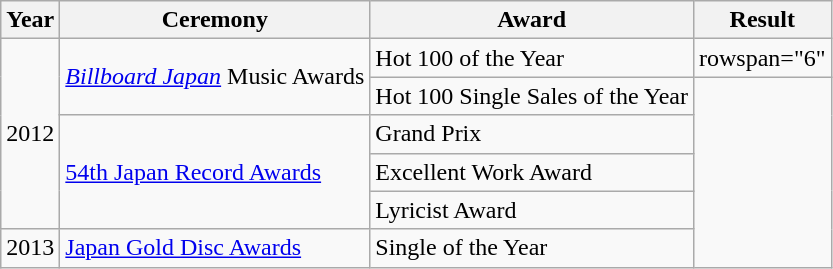<table class="wikitable">
<tr>
<th>Year</th>
<th>Ceremony</th>
<th>Award</th>
<th>Result</th>
</tr>
<tr>
<td rowspan="5">2012</td>
<td rowspan="2"><em><a href='#'>Billboard Japan</a></em> Music Awards</td>
<td>Hot 100 of the Year</td>
<td>rowspan="6" </td>
</tr>
<tr>
<td>Hot 100 Single Sales of the Year</td>
</tr>
<tr>
<td rowspan="3"><a href='#'>54th Japan Record Awards</a></td>
<td>Grand Prix</td>
</tr>
<tr>
<td>Excellent Work Award</td>
</tr>
<tr>
<td>Lyricist Award</td>
</tr>
<tr>
<td>2013</td>
<td><a href='#'>Japan Gold Disc Awards</a></td>
<td>Single of the Year</td>
</tr>
</table>
